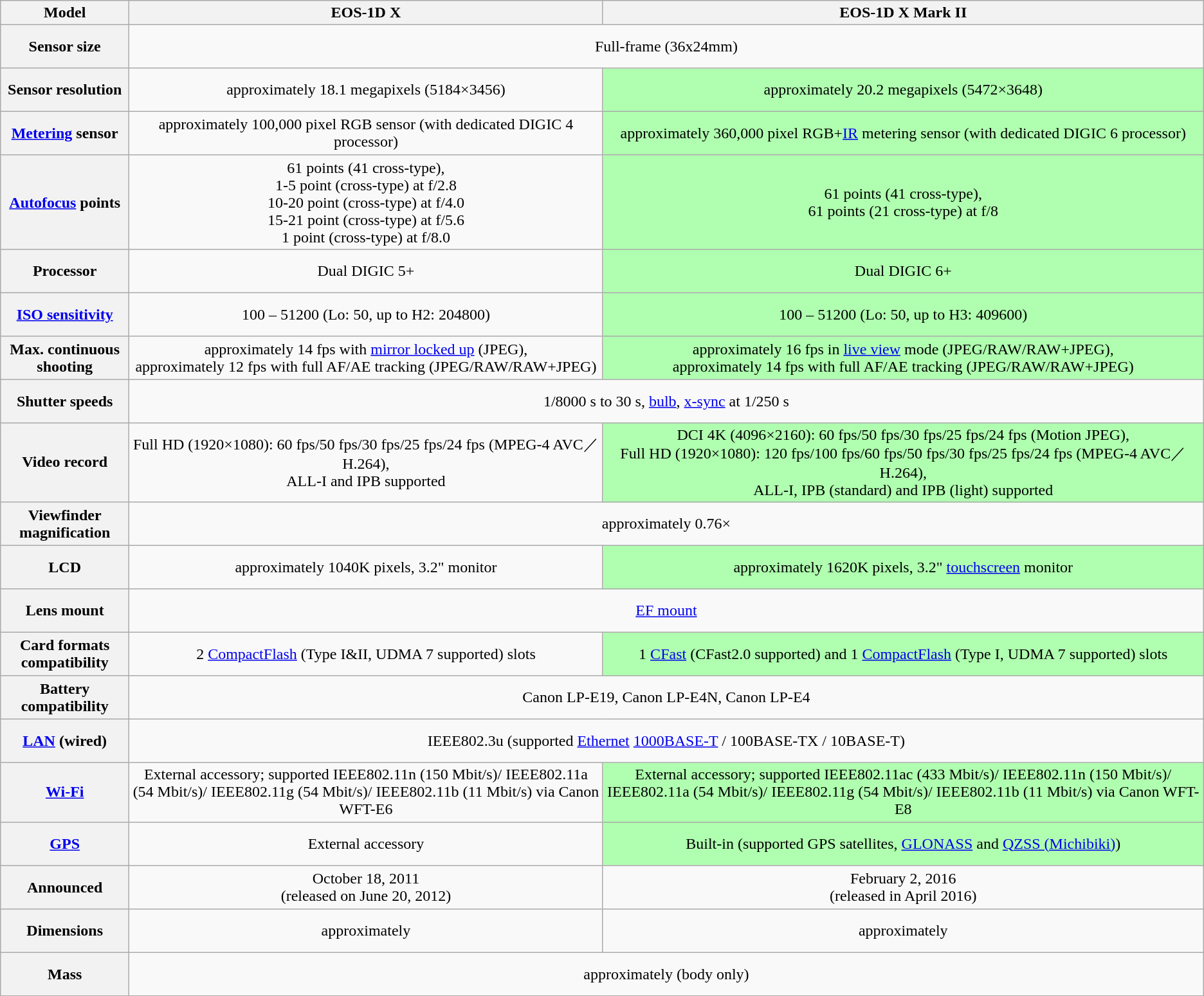<table border="1" style="text-align:center;" class="wikitable">
<tr style="height: 20px;">
<th>Model</th>
<th>EOS-1D X</th>
<th>EOS-1D X Mark II</th>
</tr>
<tr style="height: 45px;">
<th>Sensor size</th>
<td colspan = "2">Full-frame (36x24mm)</td>
</tr>
<tr style="height: 45px;">
<th>Sensor resolution</th>
<td>approximately 18.1 megapixels (5184×3456)</td>
<td style="background:#B0FFB0">approximately 20.2 megapixels (5472×3648)</td>
</tr>
<tr style="height: 45px;">
<th><a href='#'>Metering</a> sensor</th>
<td>approximately 100,000 pixel RGB sensor (with dedicated DIGIC 4 processor)</td>
<td style="background:#B0FFB0">approximately 360,000 pixel RGB+<a href='#'>IR</a> metering sensor (with dedicated DIGIC 6 processor)</td>
</tr>
<tr style="height: 45px;">
<th><a href='#'>Autofocus</a> points</th>
<td>61 points (41 cross-type),<br>1-5 point (cross-type) at f/2.8<br>10-20 point (cross-type) at f/4.0<br>15-21 point  (cross-type) at f/5.6<br>1 point (cross-type) at f/8.0</td>
<td style="background:#B0FFB0">61 points (41 cross-type),<br>61 points  (21 cross-type) at f/8</td>
</tr>
<tr style="height: 45px;">
<th>Processor</th>
<td>Dual DIGIC 5+</td>
<td style="background:#B0FFB0">Dual DIGIC 6+</td>
</tr>
<tr style="height: 45px;">
<th><a href='#'>ISO sensitivity</a></th>
<td>100 – 51200 (Lo: 50, up to H2: 204800)</td>
<td style="background:#B0FFB0">100 – 51200 (Lo: 50, up to H3: 409600)</td>
</tr>
<tr style="height: 45px;">
<th>Max. continuous shooting</th>
<td>approximately 14 fps with <a href='#'>mirror locked up</a> (JPEG),<br>approximately 12 fps with full AF/AE tracking (JPEG/RAW/RAW+JPEG)</td>
<td style="background:#B0FFB0">approximately 16 fps in <a href='#'>live view</a> mode (JPEG/RAW/RAW+JPEG),<br>approximately 14 fps with full AF/AE tracking (JPEG/RAW/RAW+JPEG)</td>
</tr>
<tr style="height: 45px;">
<th>Shutter speeds</th>
<td colspan = "2">1/8000 s to 30 s, <a href='#'>bulb</a>, <a href='#'>x-sync</a> at 1/250 s</td>
</tr>
<tr style="height: 45px;">
<th>Video record</th>
<td>Full HD (1920×1080): 60 fps/50 fps/30 fps/25 fps/24 fps (MPEG-4 AVC／H.264),<br>ALL-I and IPB supported</td>
<td style="background:#B0FFB0">DCI 4K (4096×2160): 60 fps/50 fps/30 fps/25 fps/24 fps (Motion JPEG),<br>Full HD (1920×1080): 120 fps/100 fps/60 fps/50 fps/30 fps/25 fps/24 fps (MPEG-4 AVC／H.264),<br>ALL-I, IPB (standard) and IPB (light) supported</td>
</tr>
<tr style="height: 45px;">
<th>Viewfinder magnification</th>
<td colspan = "2">approximately 0.76×</td>
</tr>
<tr style="height: 45px;">
<th>LCD</th>
<td>approximately 1040K pixels, 3.2" monitor</td>
<td style="background:#B0FFB0">approximately 1620K pixels, 3.2" <a href='#'>touchscreen</a> monitor</td>
</tr>
<tr style="height: 45px;">
<th>Lens mount</th>
<td colspan = "2"><a href='#'>EF mount</a></td>
</tr>
<tr style="height: 45px;">
<th>Card formats compatibility</th>
<td>2 <a href='#'>CompactFlash</a> (Type I&II, UDMA 7 supported) slots</td>
<td style="background:#B0FFB0">1 <a href='#'>CFast</a> (CFast2.0 supported) and 1 <a href='#'>CompactFlash</a> (Type I, UDMA 7 supported) slots</td>
</tr>
<tr style="height: 45px;">
<th>Battery compatibility</th>
<td colspan = "2">Canon LP-E19, Canon LP-E4N, Canon LP-E4</td>
</tr>
<tr style="height: 45px;">
<th><a href='#'>LAN</a> (wired)</th>
<td colspan = "2">IEEE802.3u (supported <a href='#'>Ethernet</a> <a href='#'>1000BASE-T</a> / 100BASE-TX / 10BASE-T)</td>
</tr>
<tr style="height: 45px;">
<th><a href='#'>Wi-Fi</a></th>
<td>External accessory; supported IEEE802.11n (150 Mbit/s)/ IEEE802.11a (54 Mbit/s)/ IEEE802.11g (54 Mbit/s)/ IEEE802.11b (11 Mbit/s) via Canon WFT-E6</td>
<td style="background:#B0FFB0">External accessory; supported IEEE802.11ac (433 Mbit/s)/  IEEE802.11n (150 Mbit/s)/ IEEE802.11a (54 Mbit/s)/ IEEE802.11g (54 Mbit/s)/ IEEE802.11b (11 Mbit/s) via Canon WFT-E8</td>
</tr>
<tr style="height: 45px;">
<th><a href='#'>GPS</a></th>
<td>External accessory</td>
<td style="background:#B0FFB0">Built-in (supported GPS satellites, <a href='#'>GLONASS</a> and <a href='#'>QZSS (Michibiki)</a>)</td>
</tr>
<tr style="height: 45px;">
<th>Announced</th>
<td>October 18, 2011<br>(released on June 20, 2012)</td>
<td>February 2, 2016<br>(released in April 2016)</td>
</tr>
<tr style="height: 45px;">
<th>Dimensions</th>
<td>approximately </td>
<td>approximately </td>
</tr>
<tr style="height: 45px;">
<th>Mass</th>
<td colspan = "2">approximately  (body only)</td>
</tr>
</table>
